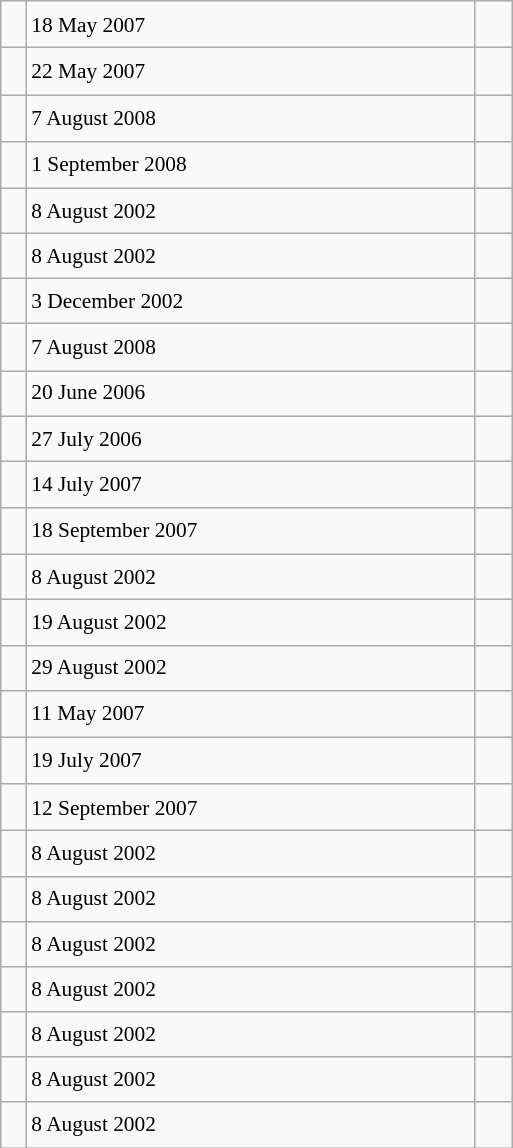<table class="wikitable" style="font-size: 89%; float: left; width: 24em; margin-right: 1em; line-height: 1.65em">
<tr>
<td></td>
<td>18 May 2007</td>
<td><small></small> </td>
</tr>
<tr>
<td></td>
<td>22 May 2007</td>
<td><small></small> </td>
</tr>
<tr>
<td></td>
<td>7 August 2008</td>
<td><small></small> </td>
</tr>
<tr>
<td></td>
<td>1 September 2008</td>
<td><small></small> </td>
</tr>
<tr>
<td></td>
<td>8 August 2002</td>
<td><small></small></td>
</tr>
<tr>
<td></td>
<td>8 August 2002</td>
<td><small></small></td>
</tr>
<tr>
<td></td>
<td>3 December 2002</td>
<td><small></small></td>
</tr>
<tr>
<td></td>
<td>7 August 2008</td>
<td><small></small> </td>
</tr>
<tr>
<td></td>
<td>20 June 2006</td>
<td><small></small></td>
</tr>
<tr>
<td></td>
<td>27 July 2006</td>
<td><small></small></td>
</tr>
<tr>
<td></td>
<td>14 July 2007</td>
<td><small></small> </td>
</tr>
<tr>
<td></td>
<td>18 September 2007</td>
<td><small></small> </td>
</tr>
<tr>
<td></td>
<td>8 August 2002</td>
<td><small></small></td>
</tr>
<tr>
<td></td>
<td>19 August 2002</td>
<td><small></small></td>
</tr>
<tr>
<td></td>
<td>29 August 2002</td>
<td><small></small></td>
</tr>
<tr>
<td></td>
<td>11 May 2007</td>
<td><small></small> </td>
</tr>
<tr>
<td></td>
<td>19 July 2007</td>
<td><small></small> </td>
</tr>
<tr>
<td></td>
<td>12 September 2007</td>
<td><small></small> </td>
</tr>
<tr>
<td></td>
<td>8 August 2002</td>
<td><small></small></td>
</tr>
<tr>
<td></td>
<td>8 August 2002</td>
<td><small></small></td>
</tr>
<tr>
<td></td>
<td>8 August 2002</td>
<td><small></small></td>
</tr>
<tr>
<td></td>
<td>8 August 2002</td>
<td><small></small></td>
</tr>
<tr>
<td></td>
<td>8 August 2002</td>
<td><small></small></td>
</tr>
<tr>
<td></td>
<td>8 August 2002</td>
<td><small></small></td>
</tr>
<tr>
<td></td>
<td>8 August 2002</td>
<td><small></small></td>
</tr>
</table>
